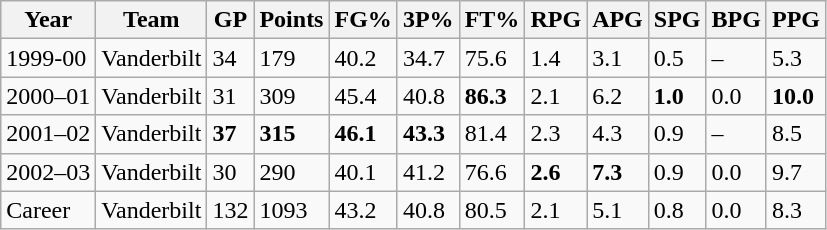<table class="wikitable">
<tr>
<th>Year</th>
<th>Team</th>
<th>GP</th>
<th>Points</th>
<th>FG%</th>
<th>3P%</th>
<th>FT%</th>
<th>RPG</th>
<th>APG</th>
<th>SPG</th>
<th>BPG</th>
<th>PPG</th>
</tr>
<tr>
<td>1999-00</td>
<td>Vanderbilt</td>
<td>34</td>
<td>179</td>
<td>40.2</td>
<td>34.7</td>
<td>75.6</td>
<td>1.4</td>
<td>3.1</td>
<td>0.5</td>
<td>–</td>
<td>5.3</td>
</tr>
<tr>
<td>2000–01</td>
<td>Vanderbilt</td>
<td>31</td>
<td>309</td>
<td>45.4</td>
<td>40.8</td>
<td><strong>86.3</strong></td>
<td>2.1</td>
<td>6.2</td>
<td><strong>1.0</strong></td>
<td>0.0</td>
<td><strong>10.0</strong></td>
</tr>
<tr>
<td>2001–02</td>
<td>Vanderbilt</td>
<td><strong>37</strong></td>
<td><strong>315</strong></td>
<td><strong>46.1</strong></td>
<td><strong>43.3</strong></td>
<td>81.4</td>
<td>2.3</td>
<td>4.3</td>
<td>0.9</td>
<td>–</td>
<td>8.5</td>
</tr>
<tr>
<td>2002–03</td>
<td>Vanderbilt</td>
<td>30</td>
<td>290</td>
<td>40.1</td>
<td>41.2</td>
<td>76.6</td>
<td><strong>2.6</strong></td>
<td><strong>7.3</strong></td>
<td>0.9</td>
<td>0.0</td>
<td>9.7</td>
</tr>
<tr>
<td>Career</td>
<td>Vanderbilt</td>
<td>132</td>
<td>1093</td>
<td>43.2</td>
<td>40.8</td>
<td>80.5</td>
<td>2.1</td>
<td>5.1</td>
<td>0.8</td>
<td>0.0</td>
<td>8.3</td>
</tr>
</table>
